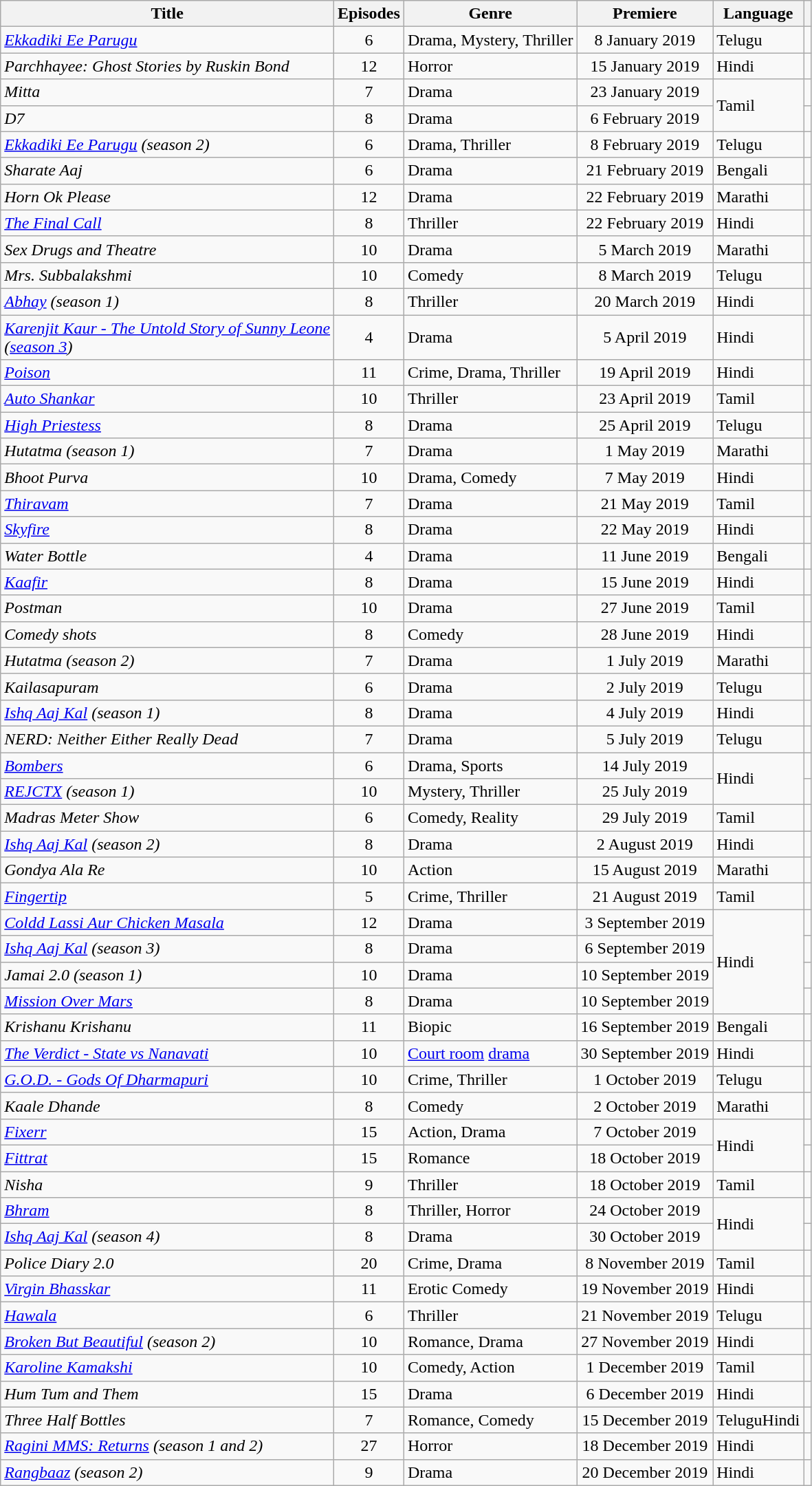<table class="wikitable sortable">
<tr>
<th>Title</th>
<th>Episodes</th>
<th>Genre</th>
<th>Premiere</th>
<th>Language</th>
<th></th>
</tr>
<tr>
<td><em><a href='#'>Ekkadiki Ee Parugu</a></em></td>
<td style="text-align: center;">6</td>
<td>Drama, Mystery, Thriller</td>
<td style="text-align: center;">8 January 2019</td>
<td>Telugu</td>
<td></td>
</tr>
<tr>
<td><em>Parchhayee: Ghost Stories by Ruskin Bond</em></td>
<td style="text-align: center;">12</td>
<td>Horror</td>
<td style="text-align: center;">15 January 2019</td>
<td>Hindi</td>
<td></td>
</tr>
<tr>
<td><em>Mitta</em></td>
<td style="text-align: center;">7</td>
<td>Drama</td>
<td style="text-align: center;">23 January 2019</td>
<td rowspan="2">Tamil</td>
<td></td>
</tr>
<tr>
<td><em>D7</em></td>
<td style="text-align: center;">8</td>
<td>Drama</td>
<td style="text-align: center;">6 February 2019</td>
<td></td>
</tr>
<tr>
<td><em><a href='#'>Ekkadiki Ee Parugu</a></em> <em>(season 2)</em></td>
<td style="text-align: center;">6</td>
<td>Drama, Thriller</td>
<td style="text-align: center;">8 February 2019</td>
<td>Telugu</td>
<td></td>
</tr>
<tr>
<td><em>Sharate Aaj</em></td>
<td style="text-align: center;">6</td>
<td>Drama</td>
<td style="text-align: center;">21 February 2019</td>
<td>Bengali</td>
<td></td>
</tr>
<tr>
<td><em>Horn Ok Please</em></td>
<td style="text-align: center;">12</td>
<td>Drama</td>
<td style="text-align: center;">22 February 2019</td>
<td>Marathi</td>
<td></td>
</tr>
<tr>
<td><a href='#'><em>The Final Call</em></a></td>
<td style="text-align: center;">8</td>
<td>Thriller</td>
<td style="text-align: center;">22 February 2019</td>
<td>Hindi</td>
<td></td>
</tr>
<tr>
<td><em>Sex Drugs and Theatre</em></td>
<td style="text-align: center;">10</td>
<td>Drama</td>
<td style="text-align: center;">5 March 2019</td>
<td>Marathi</td>
<td></td>
</tr>
<tr>
<td><em>Mrs. Subbalakshmi</em></td>
<td style="text-align: center;">10</td>
<td>Comedy</td>
<td style="text-align: center;">8 March 2019</td>
<td>Telugu</td>
<td></td>
</tr>
<tr>
<td><em><a href='#'>Abhay</a> (season 1)</em></td>
<td style="text-align: center;">8</td>
<td>Thriller</td>
<td style="text-align: center;">20 March 2019</td>
<td>Hindi</td>
<td></td>
</tr>
<tr>
<td><em><a href='#'>Karenjit Kaur - The Untold Story of Sunny Leone</a></em><br><em>(<a href='#'>season 3</a>)</em></td>
<td style="text-align: center;">4</td>
<td>Drama</td>
<td style="text-align: center;">5 April 2019</td>
<td>Hindi</td>
<td></td>
</tr>
<tr>
<td><a href='#'><em>Poison</em></a></td>
<td style="text-align: center;">11</td>
<td>Crime, Drama, Thriller</td>
<td style="text-align: center;">19 April 2019</td>
<td>Hindi</td>
<td></td>
</tr>
<tr>
<td><a href='#'><em>Auto Shankar</em></a></td>
<td style="text-align: center;">10</td>
<td>Thriller</td>
<td style="text-align: center;">23 April 2019</td>
<td>Tamil</td>
<td></td>
</tr>
<tr>
<td><a href='#'><em>High Priestess</em></a></td>
<td style="text-align: center;">8</td>
<td>Drama</td>
<td style="text-align: center;">25 April 2019</td>
<td>Telugu</td>
<td></td>
</tr>
<tr>
<td><em>Hutatma (season 1)</em></td>
<td style="text-align: center;">7</td>
<td>Drama</td>
<td style="text-align: center;">1 May 2019</td>
<td>Marathi</td>
<td></td>
</tr>
<tr>
<td><em>Bhoot Purva</em></td>
<td style="text-align: center;">10</td>
<td>Drama, Comedy</td>
<td style="text-align: center;">7 May 2019</td>
<td>Hindi</td>
<td></td>
</tr>
<tr>
<td><em><a href='#'>Thiravam</a></em></td>
<td style="text-align: center;">7</td>
<td>Drama</td>
<td style="text-align: center;">21 May 2019</td>
<td>Tamil</td>
<td></td>
</tr>
<tr>
<td><a href='#'><em>Skyfire</em></a></td>
<td style="text-align: center;">8</td>
<td>Drama</td>
<td style="text-align: center;">22 May 2019</td>
<td>Hindi</td>
<td></td>
</tr>
<tr>
<td><em>Water Bottle</em></td>
<td style="text-align: center;">4</td>
<td>Drama</td>
<td style="text-align: center;">11 June 2019</td>
<td>Bengali</td>
<td></td>
</tr>
<tr>
<td><a href='#'><em>Kaafir</em></a></td>
<td style="text-align: center;">8</td>
<td>Drama</td>
<td style="text-align: center;">15 June 2019</td>
<td>Hindi</td>
<td></td>
</tr>
<tr>
<td><em>Postman</em></td>
<td style="text-align: center;">10</td>
<td>Drama</td>
<td style="text-align: center;">27 June 2019</td>
<td>Tamil</td>
<td></td>
</tr>
<tr>
<td><em>Comedy shots</em></td>
<td style="text-align: center;">8</td>
<td>Comedy</td>
<td style="text-align: center;">28 June 2019</td>
<td>Hindi</td>
<td></td>
</tr>
<tr>
<td><em>Hutatma (season 2)</em></td>
<td style="text-align: center;">7</td>
<td>Drama</td>
<td style="text-align: center;">1 July 2019</td>
<td>Marathi</td>
<td></td>
</tr>
<tr>
<td><em>Kailasapuram</em></td>
<td style="text-align: center;">6</td>
<td>Drama</td>
<td style="text-align: center;">2 July 2019</td>
<td>Telugu</td>
<td></td>
</tr>
<tr>
<td><em><a href='#'>Ishq Aaj Kal</a> (season 1)</em></td>
<td style="text-align: center;">8</td>
<td>Drama</td>
<td style="text-align: center;">4 July 2019</td>
<td>Hindi</td>
<td></td>
</tr>
<tr>
<td><em>NERD: Neither Either Really Dead</em></td>
<td style="text-align: center;">7</td>
<td>Drama</td>
<td style="text-align: center;">5 July 2019</td>
<td>Telugu</td>
<td></td>
</tr>
<tr>
<td><a href='#'><em>Bombers</em></a></td>
<td style="text-align: center;">6</td>
<td>Drama, Sports</td>
<td style="text-align: center;">14 July 2019</td>
<td rowspan="2">Hindi</td>
<td></td>
</tr>
<tr>
<td><em><a href='#'>REJCTX</a> (season 1)</em></td>
<td style="text-align: center;">10</td>
<td>Mystery, Thriller</td>
<td style="text-align: center;">25 July 2019</td>
<td></td>
</tr>
<tr>
<td><em>Madras Meter Show</em></td>
<td style="text-align: center;">6</td>
<td>Comedy, Reality</td>
<td style="text-align: center;">29 July 2019</td>
<td>Tamil</td>
<td></td>
</tr>
<tr>
<td><em><a href='#'>Ishq Aaj Kal</a> (season 2)</em></td>
<td style="text-align: center;">8</td>
<td>Drama</td>
<td style="text-align: center;">2 August 2019</td>
<td>Hindi</td>
<td></td>
</tr>
<tr>
<td><em>Gondya Ala Re</em></td>
<td style="text-align: center;">10</td>
<td>Action</td>
<td style="text-align: center;">15 August 2019</td>
<td>Marathi</td>
<td></td>
</tr>
<tr>
<td><a href='#'><em>Fingertip</em></a></td>
<td style="text-align: center;">5</td>
<td>Crime, Thriller</td>
<td style="text-align: center;">21 August 2019</td>
<td>Tamil</td>
<td></td>
</tr>
<tr>
<td><em><a href='#'>Coldd Lassi Aur Chicken Masala</a></em></td>
<td style="text-align: center;">12</td>
<td>Drama</td>
<td style="text-align: center;">3 September 2019</td>
<td rowspan="4">Hindi</td>
<td></td>
</tr>
<tr>
<td><em><a href='#'>Ishq Aaj Kal</a> (season 3)</em></td>
<td style="text-align: center;">8</td>
<td>Drama</td>
<td style="text-align: center;">6 September 2019</td>
<td></td>
</tr>
<tr>
<td><em>Jamai 2.0 (season 1)</em></td>
<td style="text-align: center;">10</td>
<td>Drama</td>
<td style="text-align: center;">10 September 2019</td>
<td></td>
</tr>
<tr>
<td><em><a href='#'>Mission Over Mars</a></em></td>
<td style="text-align: center;">8</td>
<td>Drama</td>
<td style="text-align: center;">10 September 2019</td>
<td></td>
</tr>
<tr>
<td><em>Krishanu Krishanu</em></td>
<td style="text-align: center;">11</td>
<td>Biopic</td>
<td style="text-align: center;">16 September 2019</td>
<td>Bengali</td>
<td></td>
</tr>
<tr>
<td><em><a href='#'>The Verdict - State vs Nanavati</a></em></td>
<td style="text-align: center;">10</td>
<td><a href='#'>Court room</a> <a href='#'>drama</a></td>
<td style="text-align: center;">30 September 2019</td>
<td>Hindi</td>
<td></td>
</tr>
<tr>
<td><a href='#'><em>G.O.D. - Gods Of Dharmapuri</em></a></td>
<td style="text-align: center;">10</td>
<td>Crime, Thriller</td>
<td style="text-align: center;">1 October 2019</td>
<td>Telugu</td>
<td></td>
</tr>
<tr>
<td><em>Kaale Dhande</em></td>
<td style="text-align: center;">8</td>
<td>Comedy</td>
<td style="text-align: center;">2 October 2019</td>
<td>Marathi</td>
<td></td>
</tr>
<tr>
<td><em><a href='#'>Fixerr</a></em></td>
<td style="text-align: center;">15</td>
<td>Action, Drama</td>
<td style="text-align: center;">7 October 2019</td>
<td rowspan="2">Hindi</td>
<td></td>
</tr>
<tr>
<td><em><a href='#'>Fittrat</a></em></td>
<td style="text-align: center;">15</td>
<td>Romance</td>
<td style="text-align: center;">18 October 2019</td>
<td></td>
</tr>
<tr>
<td><em>Nisha</em></td>
<td style="text-align: center;">9</td>
<td>Thriller</td>
<td style="text-align: center;">18 October 2019</td>
<td>Tamil</td>
<td></td>
</tr>
<tr>
<td><a href='#'><em>Bhram</em></a></td>
<td style="text-align: center;">8</td>
<td>Thriller, Horror</td>
<td style="text-align: center;">24 October 2019</td>
<td rowspan="2">Hindi</td>
<td></td>
</tr>
<tr>
<td><em><a href='#'>Ishq Aaj Kal</a> (season 4)</em></td>
<td style="text-align: center;">8</td>
<td>Drama</td>
<td style="text-align: center;">30 October 2019</td>
<td></td>
</tr>
<tr>
<td><em>Police Diary 2.0</em></td>
<td style="text-align: center;">20</td>
<td>Crime, Drama</td>
<td style="text-align: center;">8 November 2019</td>
<td>Tamil</td>
<td></td>
</tr>
<tr>
<td><a href='#'><em>Virgin Bhasskar</em></a></td>
<td style="text-align: center;">11</td>
<td>Erotic Comedy</td>
<td style="text-align: center;">19 November 2019</td>
<td>Hindi</td>
<td></td>
</tr>
<tr>
<td><a href='#'><em>Hawala</em></a></td>
<td style="text-align: center;">6</td>
<td>Thriller</td>
<td style="text-align: center;">21 November 2019</td>
<td>Telugu</td>
<td></td>
</tr>
<tr>
<td><em><a href='#'>Broken But Beautiful</a> (season 2)</em></td>
<td style="text-align: center;">10</td>
<td>Romance, Drama</td>
<td style="text-align: center;">27 November 2019</td>
<td>Hindi</td>
<td></td>
</tr>
<tr>
<td><em><a href='#'>Karoline Kamakshi</a></em></td>
<td style="text-align: center;">10</td>
<td>Comedy, Action</td>
<td style="text-align: center;">1 December 2019</td>
<td>Tamil</td>
<td></td>
</tr>
<tr>
<td><em>Hum Tum and Them</em></td>
<td style="text-align: center;">15</td>
<td>Drama</td>
<td style="text-align: center;">6 December 2019</td>
<td>Hindi</td>
<td></td>
</tr>
<tr>
<td><em>Three Half Bottles</em></td>
<td style="text-align: center;">7</td>
<td>Romance, Comedy</td>
<td style="text-align: center;">15 December 2019</td>
<td>TeluguHindi</td>
<td></td>
</tr>
<tr>
<td><em><a href='#'>Ragini MMS: Returns</a> (season 1 and 2)</em></td>
<td style="text-align: center;">27</td>
<td>Horror</td>
<td style="text-align: center;">18 December 2019</td>
<td>Hindi</td>
<td></td>
</tr>
<tr>
<td><em><a href='#'>Rangbaaz</a> (season 2)</em></td>
<td style="text-align: center;">9</td>
<td>Drama</td>
<td style="text-align: center;">20 December 2019</td>
<td>Hindi</td>
<td></td>
</tr>
</table>
